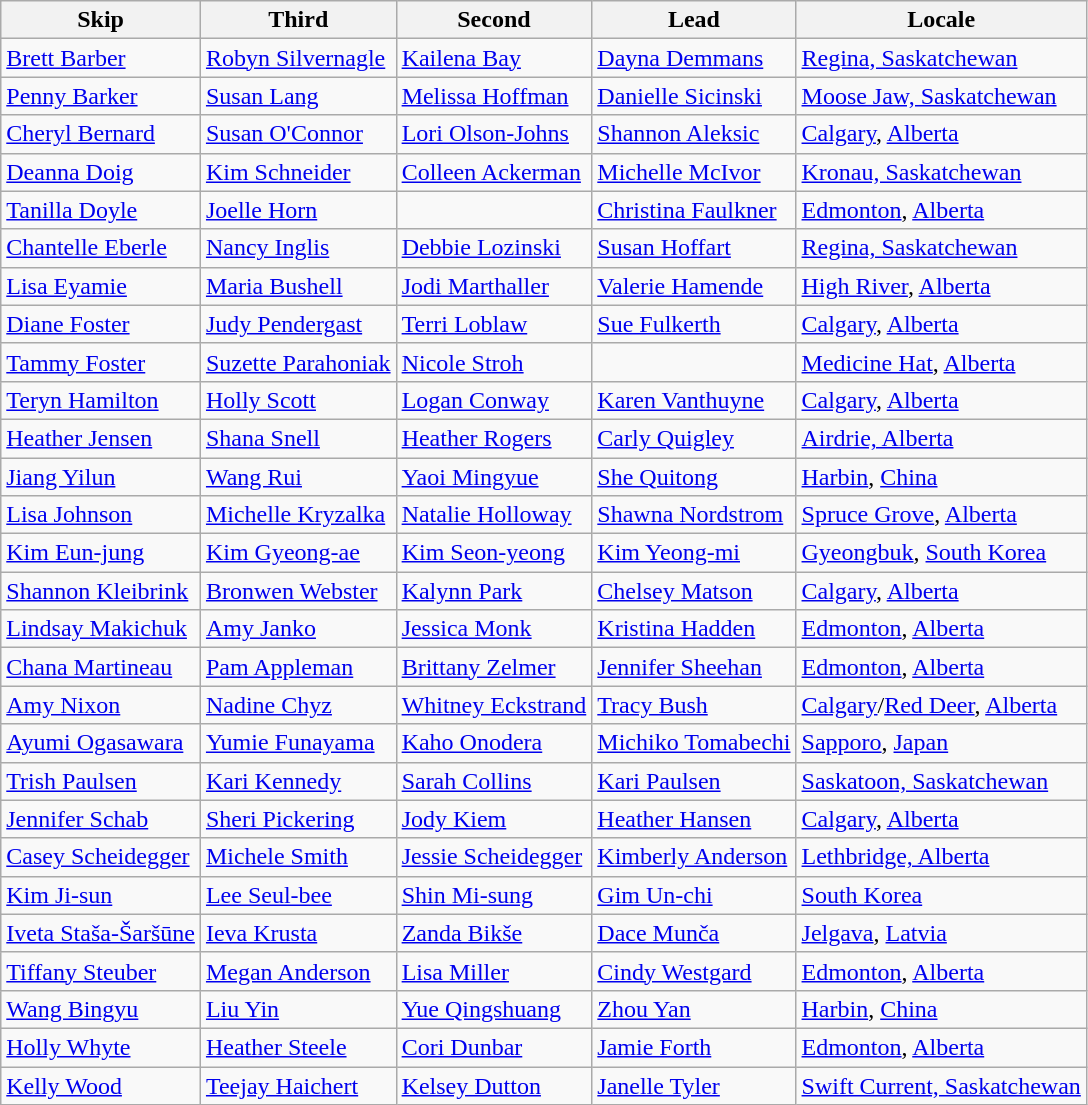<table class=wikitable>
<tr>
<th>Skip</th>
<th>Third</th>
<th>Second</th>
<th>Lead</th>
<th>Locale</th>
</tr>
<tr>
<td><a href='#'>Brett Barber</a></td>
<td><a href='#'>Robyn Silvernagle</a></td>
<td><a href='#'>Kailena Bay</a></td>
<td><a href='#'>Dayna Demmans</a></td>
<td> <a href='#'>Regina, Saskatchewan</a></td>
</tr>
<tr>
<td><a href='#'>Penny Barker</a></td>
<td><a href='#'>Susan Lang</a></td>
<td><a href='#'>Melissa Hoffman</a></td>
<td><a href='#'>Danielle Sicinski</a></td>
<td> <a href='#'>Moose Jaw, Saskatchewan</a></td>
</tr>
<tr>
<td><a href='#'>Cheryl Bernard</a></td>
<td><a href='#'>Susan O'Connor</a></td>
<td><a href='#'>Lori Olson-Johns</a></td>
<td><a href='#'>Shannon Aleksic</a></td>
<td> <a href='#'>Calgary</a>, <a href='#'>Alberta</a></td>
</tr>
<tr>
<td><a href='#'>Deanna Doig</a></td>
<td><a href='#'>Kim Schneider</a></td>
<td><a href='#'>Colleen Ackerman</a></td>
<td><a href='#'>Michelle McIvor</a></td>
<td> <a href='#'>Kronau, Saskatchewan</a></td>
</tr>
<tr>
<td><a href='#'>Tanilla Doyle</a></td>
<td><a href='#'>Joelle Horn</a></td>
<td></td>
<td><a href='#'>Christina Faulkner</a></td>
<td> <a href='#'>Edmonton</a>, <a href='#'>Alberta</a></td>
</tr>
<tr>
<td><a href='#'>Chantelle Eberle</a></td>
<td><a href='#'>Nancy Inglis</a></td>
<td><a href='#'>Debbie Lozinski</a></td>
<td><a href='#'>Susan Hoffart</a></td>
<td> <a href='#'>Regina, Saskatchewan</a></td>
</tr>
<tr>
<td><a href='#'>Lisa Eyamie</a></td>
<td><a href='#'>Maria Bushell</a></td>
<td><a href='#'>Jodi Marthaller</a></td>
<td><a href='#'>Valerie Hamende</a></td>
<td> <a href='#'>High River</a>, <a href='#'>Alberta</a></td>
</tr>
<tr>
<td><a href='#'>Diane Foster</a></td>
<td><a href='#'>Judy Pendergast</a></td>
<td><a href='#'>Terri Loblaw</a></td>
<td><a href='#'>Sue Fulkerth</a></td>
<td> <a href='#'>Calgary</a>, <a href='#'>Alberta</a></td>
</tr>
<tr>
<td><a href='#'>Tammy Foster</a></td>
<td><a href='#'>Suzette Parahoniak</a></td>
<td><a href='#'>Nicole Stroh</a></td>
<td></td>
<td> <a href='#'>Medicine Hat</a>, <a href='#'>Alberta</a></td>
</tr>
<tr>
<td><a href='#'>Teryn Hamilton</a></td>
<td><a href='#'>Holly Scott</a></td>
<td><a href='#'>Logan Conway</a></td>
<td><a href='#'>Karen Vanthuyne</a></td>
<td> <a href='#'>Calgary</a>, <a href='#'>Alberta</a></td>
</tr>
<tr>
<td><a href='#'>Heather Jensen</a></td>
<td><a href='#'>Shana Snell</a></td>
<td><a href='#'>Heather Rogers</a></td>
<td><a href='#'>Carly Quigley</a></td>
<td> <a href='#'>Airdrie, Alberta</a></td>
</tr>
<tr>
<td><a href='#'>Jiang Yilun</a></td>
<td><a href='#'>Wang Rui</a></td>
<td><a href='#'>Yaoi Mingyue</a></td>
<td><a href='#'>She Quitong</a></td>
<td> <a href='#'>Harbin</a>, <a href='#'>China</a></td>
</tr>
<tr>
<td><a href='#'>Lisa Johnson</a></td>
<td><a href='#'>Michelle Kryzalka</a></td>
<td><a href='#'>Natalie Holloway</a></td>
<td><a href='#'>Shawna Nordstrom</a></td>
<td> <a href='#'>Spruce Grove</a>, <a href='#'>Alberta</a></td>
</tr>
<tr>
<td><a href='#'>Kim Eun-jung</a></td>
<td><a href='#'>Kim Gyeong-ae</a></td>
<td><a href='#'>Kim Seon-yeong</a></td>
<td><a href='#'>Kim Yeong-mi</a></td>
<td> <a href='#'>Gyeongbuk</a>, <a href='#'>South Korea</a></td>
</tr>
<tr>
<td><a href='#'>Shannon Kleibrink</a></td>
<td><a href='#'>Bronwen Webster</a></td>
<td><a href='#'>Kalynn Park</a></td>
<td><a href='#'>Chelsey Matson</a></td>
<td> <a href='#'>Calgary</a>, <a href='#'>Alberta</a></td>
</tr>
<tr>
<td><a href='#'>Lindsay Makichuk</a></td>
<td><a href='#'>Amy Janko</a></td>
<td><a href='#'>Jessica Monk</a></td>
<td><a href='#'>Kristina Hadden</a></td>
<td> <a href='#'>Edmonton</a>, <a href='#'>Alberta</a></td>
</tr>
<tr>
<td><a href='#'>Chana Martineau</a></td>
<td><a href='#'>Pam Appleman</a></td>
<td><a href='#'>Brittany Zelmer</a></td>
<td><a href='#'>Jennifer Sheehan</a></td>
<td> <a href='#'>Edmonton</a>, <a href='#'>Alberta</a></td>
</tr>
<tr>
<td><a href='#'>Amy Nixon</a></td>
<td><a href='#'>Nadine Chyz</a></td>
<td><a href='#'>Whitney Eckstrand</a></td>
<td><a href='#'>Tracy Bush</a></td>
<td> <a href='#'>Calgary</a>/<a href='#'>Red Deer</a>, <a href='#'>Alberta</a></td>
</tr>
<tr>
<td><a href='#'>Ayumi Ogasawara</a></td>
<td><a href='#'>Yumie Funayama</a></td>
<td><a href='#'>Kaho Onodera</a></td>
<td><a href='#'>Michiko Tomabechi</a></td>
<td> <a href='#'>Sapporo</a>, <a href='#'>Japan</a></td>
</tr>
<tr>
<td><a href='#'>Trish Paulsen</a></td>
<td><a href='#'>Kari Kennedy</a></td>
<td><a href='#'>Sarah Collins</a></td>
<td><a href='#'>Kari Paulsen</a></td>
<td> <a href='#'>Saskatoon, Saskatchewan</a></td>
</tr>
<tr>
<td><a href='#'>Jennifer Schab</a></td>
<td><a href='#'>Sheri Pickering</a></td>
<td><a href='#'>Jody Kiem</a></td>
<td><a href='#'>Heather Hansen</a></td>
<td> <a href='#'>Calgary</a>, <a href='#'>Alberta</a></td>
</tr>
<tr>
<td><a href='#'>Casey Scheidegger</a></td>
<td><a href='#'>Michele Smith</a></td>
<td><a href='#'>Jessie Scheidegger</a></td>
<td><a href='#'>Kimberly Anderson</a></td>
<td> <a href='#'>Lethbridge, Alberta</a></td>
</tr>
<tr>
<td><a href='#'>Kim Ji-sun</a></td>
<td><a href='#'>Lee Seul-bee</a></td>
<td><a href='#'>Shin Mi-sung</a></td>
<td><a href='#'>Gim Un-chi</a></td>
<td> <a href='#'>South Korea</a></td>
</tr>
<tr>
<td><a href='#'>Iveta Staša-Šaršūne</a></td>
<td><a href='#'>Ieva Krusta</a></td>
<td><a href='#'>Zanda Bikše</a></td>
<td><a href='#'>Dace Munča</a></td>
<td> <a href='#'>Jelgava</a>, <a href='#'>Latvia</a></td>
</tr>
<tr>
<td><a href='#'>Tiffany Steuber</a></td>
<td><a href='#'>Megan Anderson</a></td>
<td><a href='#'>Lisa Miller</a></td>
<td><a href='#'>Cindy Westgard</a></td>
<td> <a href='#'>Edmonton</a>, <a href='#'>Alberta</a></td>
</tr>
<tr>
<td><a href='#'>Wang Bingyu</a></td>
<td><a href='#'>Liu Yin</a></td>
<td><a href='#'>Yue Qingshuang</a></td>
<td><a href='#'>Zhou Yan</a></td>
<td> <a href='#'>Harbin</a>, <a href='#'>China</a></td>
</tr>
<tr>
<td><a href='#'>Holly Whyte</a></td>
<td><a href='#'>Heather Steele</a></td>
<td><a href='#'>Cori Dunbar</a></td>
<td><a href='#'>Jamie Forth</a></td>
<td> <a href='#'>Edmonton</a>, <a href='#'>Alberta</a></td>
</tr>
<tr>
<td><a href='#'>Kelly Wood</a></td>
<td><a href='#'>Teejay Haichert</a></td>
<td><a href='#'>Kelsey Dutton</a></td>
<td><a href='#'>Janelle Tyler</a></td>
<td> <a href='#'>Swift Current, Saskatchewan</a></td>
</tr>
</table>
